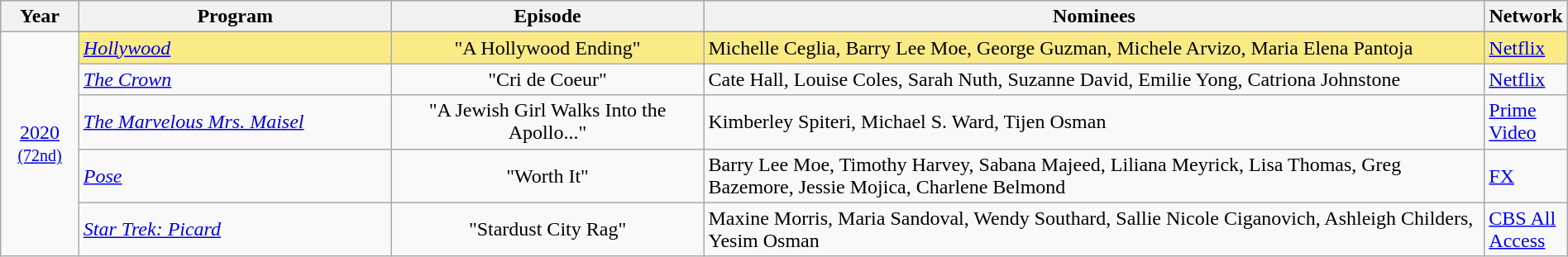<table class="wikitable" style="width:100%">
<tr bgcolor="#bebebe">
<th width="5%">Year</th>
<th width="20%">Program</th>
<th width="20%">Episode</th>
<th width="50%">Nominees</th>
<th width="5%">Network</th>
</tr>
<tr>
<td rowspan=6 style="text-align:center"><a href='#'>2020</a><br><small><a href='#'>(72nd)</a></small><br></td>
</tr>
<tr style="background:#FAEB86;">
<td><em><a href='#'>Hollywood</a></em></td>
<td align=center>"A Hollywood Ending"</td>
<td>Michelle Ceglia, Barry Lee Moe, George Guzman, Michele Arvizo, Maria Elena Pantoja</td>
<td><a href='#'>Netflix</a></td>
</tr>
<tr>
<td><em><a href='#'>The Crown</a></em></td>
<td align=center>"Cri de Coeur"</td>
<td>Cate Hall, Louise Coles, Sarah Nuth, Suzanne David, Emilie Yong, Catriona Johnstone</td>
<td><a href='#'>Netflix</a></td>
</tr>
<tr>
<td><em><a href='#'>The Marvelous Mrs. Maisel</a></em></td>
<td align=center>"A Jewish Girl Walks Into the Apollo..."</td>
<td>Kimberley Spiteri, Michael S. Ward, Tijen Osman</td>
<td><a href='#'>Prime Video</a></td>
</tr>
<tr>
<td><em><a href='#'>Pose</a></em></td>
<td align=center>"Worth It"</td>
<td>Barry Lee Moe, Timothy Harvey, Sabana Majeed, Liliana Meyrick, Lisa Thomas, Greg Bazemore, Jessie Mojica, Charlene Belmond</td>
<td><a href='#'>FX</a></td>
</tr>
<tr>
<td><em><a href='#'>Star Trek: Picard</a></em></td>
<td align=center>"Stardust City Rag"</td>
<td>Maxine Morris, Maria Sandoval, Wendy Southard, Sallie Nicole Ciganovich, Ashleigh Childers, Yesim Osman</td>
<td><a href='#'>CBS All Access</a></td>
</tr>
</table>
